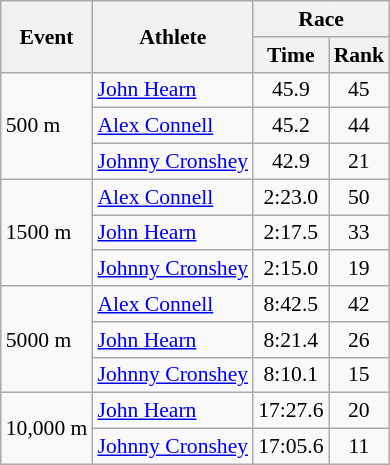<table class="wikitable" border="1" style="font-size:90%">
<tr>
<th rowspan=2>Event</th>
<th rowspan=2>Athlete</th>
<th colspan=2>Race</th>
</tr>
<tr>
<th>Time</th>
<th>Rank</th>
</tr>
<tr>
<td rowspan=3>500 m</td>
<td><a href='#'>John Hearn</a></td>
<td align=center>45.9</td>
<td align=center>45</td>
</tr>
<tr>
<td><a href='#'>Alex Connell</a></td>
<td align=center>45.2</td>
<td align=center>44</td>
</tr>
<tr>
<td><a href='#'>Johnny Cronshey</a></td>
<td align=center>42.9</td>
<td align=center>21</td>
</tr>
<tr>
<td rowspan=3>1500 m</td>
<td><a href='#'>Alex Connell</a></td>
<td align=center>2:23.0</td>
<td align=center>50</td>
</tr>
<tr>
<td><a href='#'>John Hearn</a></td>
<td align=center>2:17.5</td>
<td align=center>33</td>
</tr>
<tr>
<td><a href='#'>Johnny Cronshey</a></td>
<td align=center>2:15.0</td>
<td align=center>19</td>
</tr>
<tr>
<td rowspan=3>5000 m</td>
<td><a href='#'>Alex Connell</a></td>
<td align=center>8:42.5</td>
<td align=center>42</td>
</tr>
<tr>
<td><a href='#'>John Hearn</a></td>
<td align=center>8:21.4</td>
<td align=center>26</td>
</tr>
<tr>
<td><a href='#'>Johnny Cronshey</a></td>
<td align=center>8:10.1</td>
<td align=center>15</td>
</tr>
<tr>
<td rowspan=2>10,000 m</td>
<td><a href='#'>John Hearn</a></td>
<td align=center>17:27.6</td>
<td align=center>20</td>
</tr>
<tr>
<td><a href='#'>Johnny Cronshey</a></td>
<td align=center>17:05.6</td>
<td align=center>11</td>
</tr>
</table>
